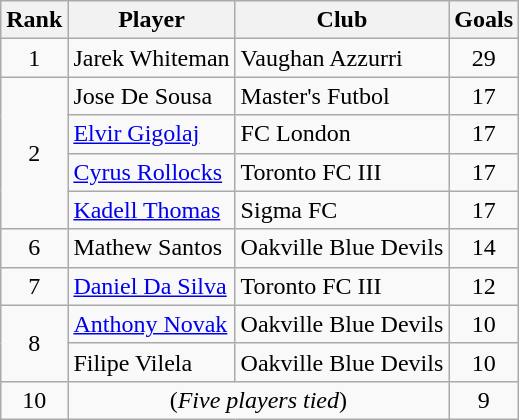<table class="wikitable">
<tr>
<th>Rank</th>
<th>Player</th>
<th>Club</th>
<th>Goals</th>
</tr>
<tr>
<td align=center>1</td>
<td> Jarek Whiteman</td>
<td>Vaughan Azzurri</td>
<td align=center>29</td>
</tr>
<tr>
<td align=center rowspan=4>2</td>
<td> Jose De Sousa</td>
<td>Master's Futbol</td>
<td align=center>17</td>
</tr>
<tr>
<td> <a href='#'>Elvir Gigolaj</a></td>
<td>FC London</td>
<td align=center>17</td>
</tr>
<tr>
<td> <a href='#'>Cyrus Rollocks</a></td>
<td>Toronto FC III</td>
<td align=center>17</td>
</tr>
<tr>
<td> <a href='#'>Kadell Thomas</a></td>
<td>Sigma FC</td>
<td align=center>17</td>
</tr>
<tr>
<td align=center>6</td>
<td> Mathew Santos</td>
<td>Oakville Blue Devils</td>
<td align=center>14</td>
</tr>
<tr>
<td align=center>7</td>
<td> <a href='#'>Daniel Da Silva</a></td>
<td>Toronto FC III</td>
<td align=center>12</td>
</tr>
<tr>
<td align=center rowspan=2>8</td>
<td> <a href='#'>Anthony Novak</a></td>
<td>Oakville Blue Devils</td>
<td align=center>10</td>
</tr>
<tr>
<td> Filipe Vilela</td>
<td>Oakville Blue Devils</td>
<td align=center>10</td>
</tr>
<tr>
<td align=center>10</td>
<td colspan=2 align=center>(<em>Five players tied</em>)</td>
<td align=center>9</td>
</tr>
</table>
